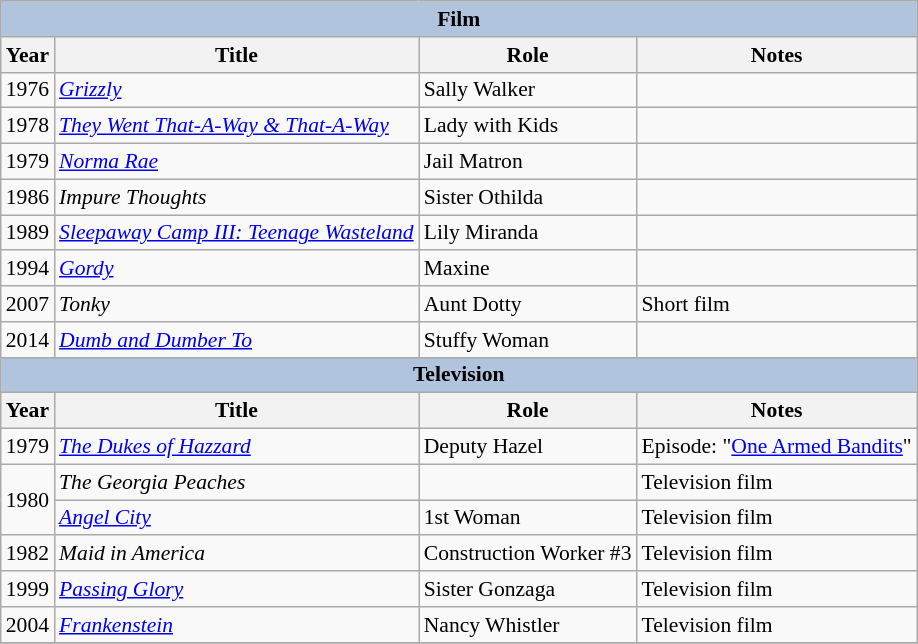<table class="wikitable" style="font-size: 90%;">
<tr>
<th colspan="4" style="background: LightSteelBlue;">Film</th>
</tr>
<tr>
<th>Year</th>
<th>Title</th>
<th>Role</th>
<th>Notes</th>
</tr>
<tr>
<td>1976</td>
<td><em><a href='#'>Grizzly</a></em></td>
<td>Sally Walker</td>
<td></td>
</tr>
<tr>
<td>1978</td>
<td><em><a href='#'>They Went That-A-Way & That-A-Way</a></em></td>
<td>Lady with Kids</td>
<td></td>
</tr>
<tr>
<td>1979</td>
<td><em><a href='#'>Norma Rae</a></em></td>
<td>Jail Matron</td>
<td></td>
</tr>
<tr>
<td>1986</td>
<td><em>Impure Thoughts</em></td>
<td>Sister Othilda</td>
<td></td>
</tr>
<tr>
<td>1989</td>
<td><em><a href='#'>Sleepaway Camp III: Teenage Wasteland</a></em></td>
<td>Lily Miranda</td>
<td></td>
</tr>
<tr>
<td>1994</td>
<td><em><a href='#'>Gordy</a></em></td>
<td>Maxine</td>
<td></td>
</tr>
<tr>
<td>2007</td>
<td><em>Tonky</em></td>
<td>Aunt Dotty</td>
<td>Short film</td>
</tr>
<tr>
<td>2014</td>
<td><em><a href='#'>Dumb and Dumber To</a></em></td>
<td>Stuffy Woman</td>
<td></td>
</tr>
<tr>
<th colspan="4" style="background: LightSteelBlue;">Television</th>
</tr>
<tr>
<th>Year</th>
<th>Title</th>
<th>Role</th>
<th>Notes</th>
</tr>
<tr>
<td>1979</td>
<td><em><a href='#'>The Dukes of Hazzard</a></em></td>
<td>Deputy Hazel</td>
<td>Episode: "<a href='#'>One Armed Bandits</a>"</td>
</tr>
<tr>
<td rowspan="2">1980</td>
<td><em>The Georgia Peaches</em></td>
<td></td>
<td>Television film</td>
</tr>
<tr>
<td><em><a href='#'>Angel City</a></em></td>
<td>1st Woman</td>
<td>Television film</td>
</tr>
<tr>
<td>1982</td>
<td><em>Maid in America</em></td>
<td>Construction Worker #3</td>
<td>Television film</td>
</tr>
<tr>
<td>1999</td>
<td><em><a href='#'>Passing Glory</a></em></td>
<td>Sister Gonzaga</td>
<td>Television film</td>
</tr>
<tr>
<td>2004</td>
<td><em><a href='#'>Frankenstein</a></em></td>
<td>Nancy Whistler</td>
<td>Television film</td>
</tr>
<tr>
</tr>
</table>
